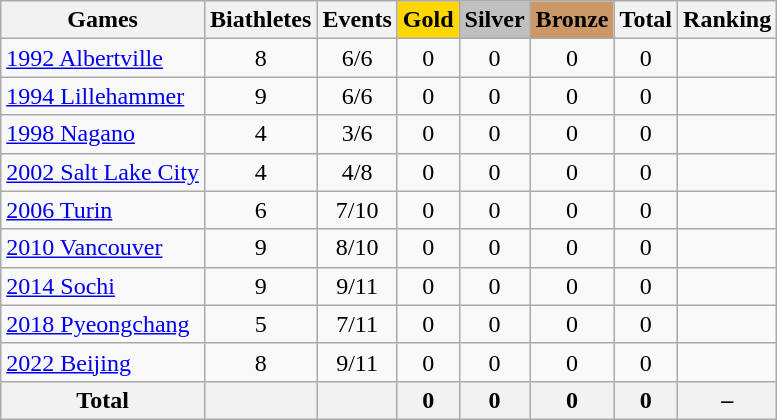<table class="wikitable sortable" style="text-align:center">
<tr>
<th>Games</th>
<th>Biathletes</th>
<th>Events</th>
<th style="background-color:gold;">Gold</th>
<th style="background-color:silver;">Silver</th>
<th style="background-color:#c96;">Bronze</th>
<th>Total</th>
<th>Ranking</th>
</tr>
<tr>
<td align=left><a href='#'>1992 Albertville</a></td>
<td>8</td>
<td>6/6</td>
<td>0</td>
<td>0</td>
<td>0</td>
<td>0</td>
<td></td>
</tr>
<tr>
<td align=left><a href='#'>1994 Lillehammer</a></td>
<td>9</td>
<td>6/6</td>
<td>0</td>
<td>0</td>
<td>0</td>
<td>0</td>
<td></td>
</tr>
<tr>
<td align=left><a href='#'>1998 Nagano</a></td>
<td>4</td>
<td>3/6</td>
<td>0</td>
<td>0</td>
<td>0</td>
<td>0</td>
<td></td>
</tr>
<tr>
<td align=left><a href='#'>2002 Salt Lake City</a></td>
<td>4</td>
<td>4/8</td>
<td>0</td>
<td>0</td>
<td>0</td>
<td>0</td>
<td></td>
</tr>
<tr>
<td align=left><a href='#'>2006 Turin</a></td>
<td>6</td>
<td>7/10</td>
<td>0</td>
<td>0</td>
<td>0</td>
<td>0</td>
<td></td>
</tr>
<tr>
<td align=left><a href='#'>2010 Vancouver</a></td>
<td>9</td>
<td>8/10</td>
<td>0</td>
<td>0</td>
<td>0</td>
<td>0</td>
<td></td>
</tr>
<tr>
<td align=left><a href='#'>2014 Sochi</a></td>
<td>9</td>
<td>9/11</td>
<td>0</td>
<td>0</td>
<td>0</td>
<td>0</td>
<td></td>
</tr>
<tr>
<td align=left><a href='#'>2018 Pyeongchang</a></td>
<td>5</td>
<td>7/11</td>
<td>0</td>
<td>0</td>
<td>0</td>
<td>0</td>
<td></td>
</tr>
<tr>
<td align=left><a href='#'>2022 Beijing</a></td>
<td>8</td>
<td>9/11</td>
<td>0</td>
<td>0</td>
<td>0</td>
<td>0</td>
<td></td>
</tr>
<tr>
<th>Total</th>
<th></th>
<th></th>
<th>0</th>
<th>0</th>
<th>0</th>
<th>0</th>
<th>–</th>
</tr>
</table>
